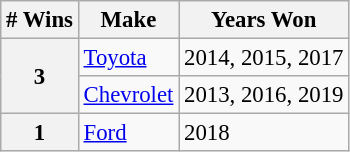<table class="wikitable" style="font-size: 95%;">
<tr>
<th># Wins</th>
<th>Make</th>
<th>Years Won</th>
</tr>
<tr>
<th rowspan="2">3</th>
<td> <a href='#'>Toyota</a></td>
<td>2014, 2015, 2017</td>
</tr>
<tr>
<td> <a href='#'>Chevrolet</a></td>
<td>2013, 2016, 2019</td>
</tr>
<tr>
<th>1</th>
<td> <a href='#'>Ford</a></td>
<td>2018</td>
</tr>
</table>
